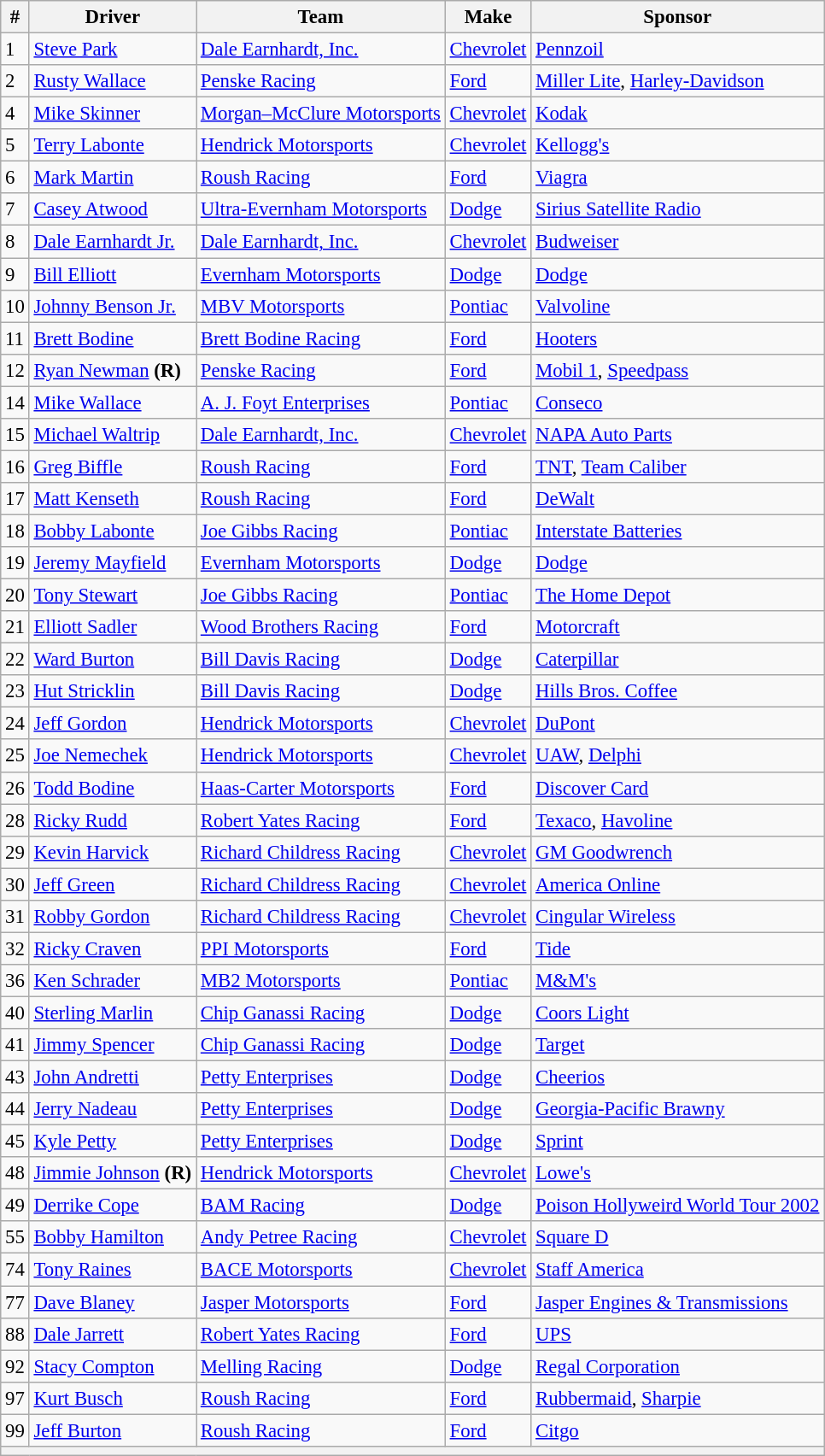<table class="wikitable" style="font-size:95%">
<tr>
<th>#</th>
<th>Driver</th>
<th>Team</th>
<th>Make</th>
<th>Sponsor</th>
</tr>
<tr>
<td>1</td>
<td><a href='#'>Steve Park</a></td>
<td><a href='#'>Dale Earnhardt, Inc.</a></td>
<td><a href='#'>Chevrolet</a></td>
<td><a href='#'>Pennzoil</a></td>
</tr>
<tr>
<td>2</td>
<td><a href='#'>Rusty Wallace</a></td>
<td><a href='#'>Penske Racing</a></td>
<td><a href='#'>Ford</a></td>
<td><a href='#'>Miller Lite</a>, <a href='#'>Harley-Davidson</a></td>
</tr>
<tr>
<td>4</td>
<td><a href='#'>Mike Skinner</a></td>
<td><a href='#'>Morgan–McClure Motorsports</a></td>
<td><a href='#'>Chevrolet</a></td>
<td><a href='#'>Kodak</a></td>
</tr>
<tr>
<td>5</td>
<td><a href='#'>Terry Labonte</a></td>
<td><a href='#'>Hendrick Motorsports</a></td>
<td><a href='#'>Chevrolet</a></td>
<td><a href='#'>Kellogg's</a></td>
</tr>
<tr>
<td>6</td>
<td><a href='#'>Mark Martin</a></td>
<td><a href='#'>Roush Racing</a></td>
<td><a href='#'>Ford</a></td>
<td><a href='#'>Viagra</a></td>
</tr>
<tr>
<td>7</td>
<td><a href='#'>Casey Atwood</a></td>
<td><a href='#'>Ultra-Evernham Motorsports</a></td>
<td><a href='#'>Dodge</a></td>
<td><a href='#'>Sirius Satellite Radio</a></td>
</tr>
<tr>
<td>8</td>
<td><a href='#'>Dale Earnhardt Jr.</a></td>
<td><a href='#'>Dale Earnhardt, Inc.</a></td>
<td><a href='#'>Chevrolet</a></td>
<td><a href='#'>Budweiser</a></td>
</tr>
<tr>
<td>9</td>
<td><a href='#'>Bill Elliott</a></td>
<td><a href='#'>Evernham Motorsports</a></td>
<td><a href='#'>Dodge</a></td>
<td><a href='#'>Dodge</a></td>
</tr>
<tr>
<td>10</td>
<td><a href='#'>Johnny Benson Jr.</a></td>
<td><a href='#'>MBV Motorsports</a></td>
<td><a href='#'>Pontiac</a></td>
<td><a href='#'>Valvoline</a></td>
</tr>
<tr>
<td>11</td>
<td><a href='#'>Brett Bodine</a></td>
<td><a href='#'>Brett Bodine Racing</a></td>
<td><a href='#'>Ford</a></td>
<td><a href='#'>Hooters</a></td>
</tr>
<tr>
<td>12</td>
<td><a href='#'>Ryan Newman</a> <strong>(R)</strong></td>
<td><a href='#'>Penske Racing</a></td>
<td><a href='#'>Ford</a></td>
<td><a href='#'>Mobil 1</a>, <a href='#'>Speedpass</a></td>
</tr>
<tr>
<td>14</td>
<td><a href='#'>Mike Wallace</a></td>
<td><a href='#'>A. J. Foyt Enterprises</a></td>
<td><a href='#'>Pontiac</a></td>
<td><a href='#'>Conseco</a></td>
</tr>
<tr>
<td>15</td>
<td><a href='#'>Michael Waltrip</a></td>
<td><a href='#'>Dale Earnhardt, Inc.</a></td>
<td><a href='#'>Chevrolet</a></td>
<td><a href='#'>NAPA Auto Parts</a></td>
</tr>
<tr>
<td>16</td>
<td><a href='#'>Greg Biffle</a></td>
<td><a href='#'>Roush Racing</a></td>
<td><a href='#'>Ford</a></td>
<td><a href='#'>TNT</a>, <a href='#'>Team Caliber</a></td>
</tr>
<tr>
<td>17</td>
<td><a href='#'>Matt Kenseth</a></td>
<td><a href='#'>Roush Racing</a></td>
<td><a href='#'>Ford</a></td>
<td><a href='#'>DeWalt</a></td>
</tr>
<tr>
<td>18</td>
<td><a href='#'>Bobby Labonte</a></td>
<td><a href='#'>Joe Gibbs Racing</a></td>
<td><a href='#'>Pontiac</a></td>
<td><a href='#'>Interstate Batteries</a></td>
</tr>
<tr>
<td>19</td>
<td><a href='#'>Jeremy Mayfield</a></td>
<td><a href='#'>Evernham Motorsports</a></td>
<td><a href='#'>Dodge</a></td>
<td><a href='#'>Dodge</a></td>
</tr>
<tr>
<td>20</td>
<td><a href='#'>Tony Stewart</a></td>
<td><a href='#'>Joe Gibbs Racing</a></td>
<td><a href='#'>Pontiac</a></td>
<td><a href='#'>The Home Depot</a></td>
</tr>
<tr>
<td>21</td>
<td><a href='#'>Elliott Sadler</a></td>
<td><a href='#'>Wood Brothers Racing</a></td>
<td><a href='#'>Ford</a></td>
<td><a href='#'>Motorcraft</a></td>
</tr>
<tr>
<td>22</td>
<td><a href='#'>Ward Burton</a></td>
<td><a href='#'>Bill Davis Racing</a></td>
<td><a href='#'>Dodge</a></td>
<td><a href='#'>Caterpillar</a></td>
</tr>
<tr>
<td>23</td>
<td><a href='#'>Hut Stricklin</a></td>
<td><a href='#'>Bill Davis Racing</a></td>
<td><a href='#'>Dodge</a></td>
<td><a href='#'>Hills Bros. Coffee</a></td>
</tr>
<tr>
<td>24</td>
<td><a href='#'>Jeff Gordon</a></td>
<td><a href='#'>Hendrick Motorsports</a></td>
<td><a href='#'>Chevrolet</a></td>
<td><a href='#'>DuPont</a></td>
</tr>
<tr>
<td>25</td>
<td><a href='#'>Joe Nemechek</a></td>
<td><a href='#'>Hendrick Motorsports</a></td>
<td><a href='#'>Chevrolet</a></td>
<td><a href='#'>UAW</a>, <a href='#'>Delphi</a></td>
</tr>
<tr>
<td>26</td>
<td><a href='#'>Todd Bodine</a></td>
<td><a href='#'>Haas-Carter Motorsports</a></td>
<td><a href='#'>Ford</a></td>
<td><a href='#'>Discover Card</a></td>
</tr>
<tr>
<td>28</td>
<td><a href='#'>Ricky Rudd</a></td>
<td><a href='#'>Robert Yates Racing</a></td>
<td><a href='#'>Ford</a></td>
<td><a href='#'>Texaco</a>, <a href='#'>Havoline</a></td>
</tr>
<tr>
<td>29</td>
<td><a href='#'>Kevin Harvick</a></td>
<td><a href='#'>Richard Childress Racing</a></td>
<td><a href='#'>Chevrolet</a></td>
<td><a href='#'>GM Goodwrench</a></td>
</tr>
<tr>
<td>30</td>
<td><a href='#'>Jeff Green</a></td>
<td><a href='#'>Richard Childress Racing</a></td>
<td><a href='#'>Chevrolet</a></td>
<td><a href='#'>America Online</a></td>
</tr>
<tr>
<td>31</td>
<td><a href='#'>Robby Gordon</a></td>
<td><a href='#'>Richard Childress Racing</a></td>
<td><a href='#'>Chevrolet</a></td>
<td><a href='#'>Cingular Wireless</a></td>
</tr>
<tr>
<td>32</td>
<td><a href='#'>Ricky Craven</a></td>
<td><a href='#'>PPI Motorsports</a></td>
<td><a href='#'>Ford</a></td>
<td><a href='#'>Tide</a></td>
</tr>
<tr>
<td>36</td>
<td><a href='#'>Ken Schrader</a></td>
<td><a href='#'>MB2 Motorsports</a></td>
<td><a href='#'>Pontiac</a></td>
<td><a href='#'>M&M's</a></td>
</tr>
<tr>
<td>40</td>
<td><a href='#'>Sterling Marlin</a></td>
<td><a href='#'>Chip Ganassi Racing</a></td>
<td><a href='#'>Dodge</a></td>
<td><a href='#'>Coors Light</a></td>
</tr>
<tr>
<td>41</td>
<td><a href='#'>Jimmy Spencer</a></td>
<td><a href='#'>Chip Ganassi Racing</a></td>
<td><a href='#'>Dodge</a></td>
<td><a href='#'>Target</a></td>
</tr>
<tr>
<td>43</td>
<td><a href='#'>John Andretti</a></td>
<td><a href='#'>Petty Enterprises</a></td>
<td><a href='#'>Dodge</a></td>
<td><a href='#'>Cheerios</a></td>
</tr>
<tr>
<td>44</td>
<td><a href='#'>Jerry Nadeau</a></td>
<td><a href='#'>Petty Enterprises</a></td>
<td><a href='#'>Dodge</a></td>
<td><a href='#'>Georgia-Pacific Brawny</a></td>
</tr>
<tr>
<td>45</td>
<td><a href='#'>Kyle Petty</a></td>
<td><a href='#'>Petty Enterprises</a></td>
<td><a href='#'>Dodge</a></td>
<td><a href='#'>Sprint</a></td>
</tr>
<tr>
<td>48</td>
<td><a href='#'>Jimmie Johnson</a> <strong>(R)</strong></td>
<td><a href='#'>Hendrick Motorsports</a></td>
<td><a href='#'>Chevrolet</a></td>
<td><a href='#'>Lowe's</a></td>
</tr>
<tr>
<td>49</td>
<td><a href='#'>Derrike Cope</a></td>
<td><a href='#'>BAM Racing</a></td>
<td><a href='#'>Dodge</a></td>
<td><a href='#'>Poison Hollyweird World Tour 2002</a></td>
</tr>
<tr>
<td>55</td>
<td><a href='#'>Bobby Hamilton</a></td>
<td><a href='#'>Andy Petree Racing</a></td>
<td><a href='#'>Chevrolet</a></td>
<td><a href='#'>Square D</a></td>
</tr>
<tr>
<td>74</td>
<td><a href='#'>Tony Raines</a></td>
<td><a href='#'>BACE Motorsports</a></td>
<td><a href='#'>Chevrolet</a></td>
<td><a href='#'>Staff America</a></td>
</tr>
<tr>
<td>77</td>
<td><a href='#'>Dave Blaney</a></td>
<td><a href='#'>Jasper Motorsports</a></td>
<td><a href='#'>Ford</a></td>
<td><a href='#'>Jasper Engines & Transmissions</a></td>
</tr>
<tr>
<td>88</td>
<td><a href='#'>Dale Jarrett</a></td>
<td><a href='#'>Robert Yates Racing</a></td>
<td><a href='#'>Ford</a></td>
<td><a href='#'>UPS</a></td>
</tr>
<tr>
<td>92</td>
<td><a href='#'>Stacy Compton</a></td>
<td><a href='#'>Melling Racing</a></td>
<td><a href='#'>Dodge</a></td>
<td><a href='#'>Regal Corporation</a></td>
</tr>
<tr>
<td>97</td>
<td><a href='#'>Kurt Busch</a></td>
<td><a href='#'>Roush Racing</a></td>
<td><a href='#'>Ford</a></td>
<td><a href='#'>Rubbermaid</a>, <a href='#'>Sharpie</a></td>
</tr>
<tr>
<td>99</td>
<td><a href='#'>Jeff Burton</a></td>
<td><a href='#'>Roush Racing</a></td>
<td><a href='#'>Ford</a></td>
<td><a href='#'>Citgo</a></td>
</tr>
<tr>
<th colspan="5"></th>
</tr>
</table>
